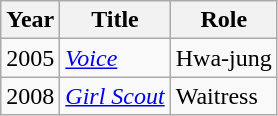<table class="wikitable">
<tr>
<th>Year</th>
<th>Title</th>
<th>Role</th>
</tr>
<tr>
<td>2005</td>
<td><em><a href='#'>Voice</a></em></td>
<td>Hwa-jung</td>
</tr>
<tr>
<td>2008</td>
<td><em><a href='#'>Girl Scout</a></em></td>
<td>Waitress</td>
</tr>
</table>
